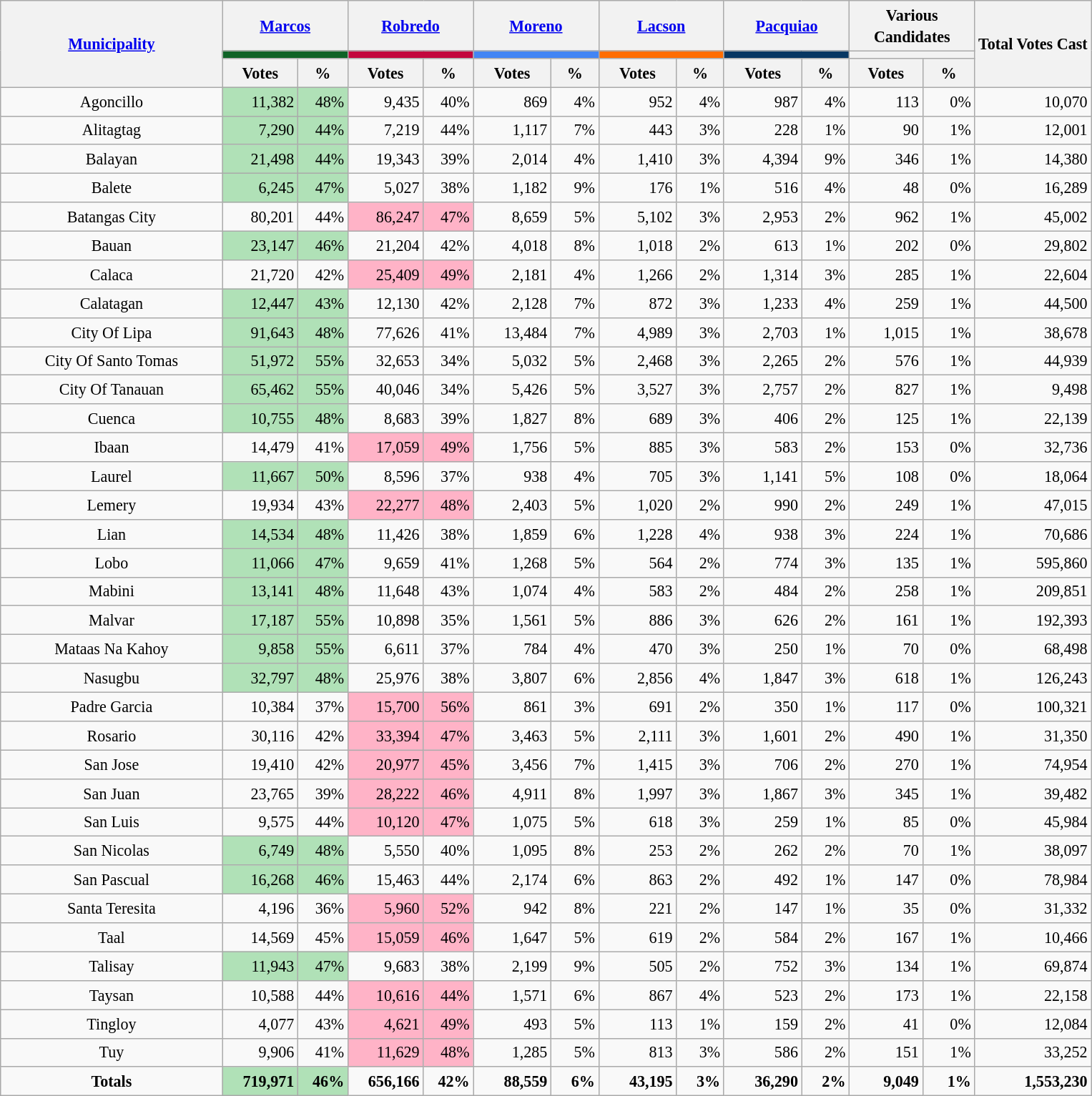<table class="wikitable sortable" style="text-align:right; font-size:92%; line-height:20px;">
<tr>
<th rowspan="3" width="200"><a href='#'>Municipality</a></th>
<th colspan="2" width="110"><a href='#'>Marcos</a></th>
<th colspan="2" width="110"><a href='#'>Robredo</a></th>
<th colspan="2" width="110"><a href='#'>Moreno</a></th>
<th colspan="2" width="110"><a href='#'>Lacson</a></th>
<th colspan="2" width="110"><a href='#'>Pacquiao</a></th>
<th colspan="2" width="110">Various Candidates</th>
<th rowspan="3">Total Votes Cast</th>
</tr>
<tr>
<th colspan="2" style="background:#0f6326;"></th>
<th colspan="2" style="background:#c3073e;"></th>
<th colspan="2" style="background:#4285f4;"></th>
<th colspan="2" style="background:#ff6d01;"></th>
<th colspan="2" style="background:#073763;"></th>
<th colspan="2"></th>
</tr>
<tr>
<th>Votes</th>
<th>%</th>
<th>Votes</th>
<th>%</th>
<th>Votes</th>
<th>%</th>
<th>Votes</th>
<th>%</th>
<th>Votes</th>
<th>%</th>
<th>Votes</th>
<th>%</th>
</tr>
<tr>
<td style="text-align:center;">Agoncillo</td>
<td style="background:#B0E1B7;">11,382</td>
<td style="background:#B0E1B7;">48%</td>
<td>9,435</td>
<td>40%</td>
<td>869</td>
<td>4%</td>
<td>952</td>
<td>4%</td>
<td>987</td>
<td>4%</td>
<td>113</td>
<td>0%</td>
<td>10,070</td>
</tr>
<tr>
<td style="text-align:center;">Alitagtag</td>
<td style="background:#B0E1B7;">7,290</td>
<td style="background:#B0E1B7;">44%</td>
<td>7,219</td>
<td>44%</td>
<td>1,117</td>
<td>7%</td>
<td>443</td>
<td>3%</td>
<td>228</td>
<td>1%</td>
<td>90</td>
<td>1%</td>
<td>12,001</td>
</tr>
<tr>
<td style="text-align:center;">Balayan</td>
<td style="background:#B0E1B7;">21,498</td>
<td style="background:#B0E1B7;">44%</td>
<td>19,343</td>
<td>39%</td>
<td>2,014</td>
<td>4%</td>
<td>1,410</td>
<td>3%</td>
<td>4,394</td>
<td>9%</td>
<td>346</td>
<td>1%</td>
<td>14,380</td>
</tr>
<tr>
<td style="text-align:center;">Balete</td>
<td style="background:#B0E1B7;">6,245</td>
<td style="background:#B0E1B7;">47%</td>
<td>5,027</td>
<td>38%</td>
<td>1,182</td>
<td>9%</td>
<td>176</td>
<td>1%</td>
<td>516</td>
<td>4%</td>
<td>48</td>
<td>0%</td>
<td>16,289</td>
</tr>
<tr>
<td style="text-align:center;">Batangas City</td>
<td>80,201</td>
<td>44%</td>
<td style="background:#FFB3C7;">86,247</td>
<td style="background:#FFB3C7;">47%</td>
<td>8,659</td>
<td>5%</td>
<td>5,102</td>
<td>3%</td>
<td>2,953</td>
<td>2%</td>
<td>962</td>
<td>1%</td>
<td>45,002</td>
</tr>
<tr>
<td style="text-align:center;">Bauan</td>
<td style="background:#B0E1B7;">23,147</td>
<td style="background:#B0E1B7;">46%</td>
<td>21,204</td>
<td>42%</td>
<td>4,018</td>
<td>8%</td>
<td>1,018</td>
<td>2%</td>
<td>613</td>
<td>1%</td>
<td>202</td>
<td>0%</td>
<td>29,802</td>
</tr>
<tr>
<td style="text-align:center;">Calaca</td>
<td>21,720</td>
<td>42%</td>
<td style="background:#FFB3C7;">25,409</td>
<td style="background:#FFB3C7;">49%</td>
<td>2,181</td>
<td>4%</td>
<td>1,266</td>
<td>2%</td>
<td>1,314</td>
<td>3%</td>
<td>285</td>
<td>1%</td>
<td>22,604</td>
</tr>
<tr>
<td style="text-align:center;">Calatagan</td>
<td style="background:#B0E1B7;">12,447</td>
<td style="background:#B0E1B7;">43%</td>
<td>12,130</td>
<td>42%</td>
<td>2,128</td>
<td>7%</td>
<td>872</td>
<td>3%</td>
<td>1,233</td>
<td>4%</td>
<td>259</td>
<td>1%</td>
<td>44,500</td>
</tr>
<tr>
<td style="text-align:center;">City Of Lipa</td>
<td style="background:#B0E1B7;">91,643</td>
<td style="background:#B0E1B7;">48%</td>
<td>77,626</td>
<td>41%</td>
<td>13,484</td>
<td>7%</td>
<td>4,989</td>
<td>3%</td>
<td>2,703</td>
<td>1%</td>
<td>1,015</td>
<td>1%</td>
<td>38,678</td>
</tr>
<tr>
<td style="text-align:center;">City Of Santo  Tomas</td>
<td style="background:#B0E1B7;">51,972</td>
<td style="background:#B0E1B7;">55%</td>
<td>32,653</td>
<td>34%</td>
<td>5,032</td>
<td>5%</td>
<td>2,468</td>
<td>3%</td>
<td>2,265</td>
<td>2%</td>
<td>576</td>
<td>1%</td>
<td>44,939</td>
</tr>
<tr>
<td style="text-align:center;">City Of  Tanauan</td>
<td style="background:#B0E1B7;">65,462</td>
<td style="background:#B0E1B7;">55%</td>
<td>40,046</td>
<td>34%</td>
<td>5,426</td>
<td>5%</td>
<td>3,527</td>
<td>3%</td>
<td>2,757</td>
<td>2%</td>
<td>827</td>
<td>1%</td>
<td>9,498</td>
</tr>
<tr>
<td style="text-align:center;">Cuenca</td>
<td style="background:#B0E1B7;">10,755</td>
<td style="background:#B0E1B7;">48%</td>
<td>8,683</td>
<td>39%</td>
<td>1,827</td>
<td>8%</td>
<td>689</td>
<td>3%</td>
<td>406</td>
<td>2%</td>
<td>125</td>
<td>1%</td>
<td>22,139</td>
</tr>
<tr>
<td style="text-align:center;">Ibaan</td>
<td>14,479</td>
<td>41%</td>
<td style="background:#FFB3C7;">17,059</td>
<td style="background:#FFB3C7;">49%</td>
<td>1,756</td>
<td>5%</td>
<td>885</td>
<td>3%</td>
<td>583</td>
<td>2%</td>
<td>153</td>
<td>0%</td>
<td>32,736</td>
</tr>
<tr>
<td style="text-align:center;">Laurel</td>
<td style="background:#B0E1B7;">11,667</td>
<td style="background:#B0E1B7;">50%</td>
<td>8,596</td>
<td>37%</td>
<td>938</td>
<td>4%</td>
<td>705</td>
<td>3%</td>
<td>1,141</td>
<td>5%</td>
<td>108</td>
<td>0%</td>
<td>18,064</td>
</tr>
<tr>
<td style="text-align:center;">Lemery</td>
<td>19,934</td>
<td>43%</td>
<td style="background:#FFB3C7;">22,277</td>
<td style="background:#FFB3C7;">48%</td>
<td>2,403</td>
<td>5%</td>
<td>1,020</td>
<td>2%</td>
<td>990</td>
<td>2%</td>
<td>249</td>
<td>1%</td>
<td>47,015</td>
</tr>
<tr>
<td style="text-align:center;">Lian</td>
<td style="background:#B0E1B7;">14,534</td>
<td style="background:#B0E1B7;">48%</td>
<td>11,426</td>
<td>38%</td>
<td>1,859</td>
<td>6%</td>
<td>1,228</td>
<td>4%</td>
<td>938</td>
<td>3%</td>
<td>224</td>
<td>1%</td>
<td>70,686</td>
</tr>
<tr>
<td style="text-align:center;">Lobo</td>
<td style="background:#B0E1B7;">11,066</td>
<td style="background:#B0E1B7;">47%</td>
<td>9,659</td>
<td>41%</td>
<td>1,268</td>
<td>5%</td>
<td>564</td>
<td>2%</td>
<td>774</td>
<td>3%</td>
<td>135</td>
<td>1%</td>
<td>595,860</td>
</tr>
<tr>
<td style="text-align:center;">Mabini</td>
<td style="background:#B0E1B7;">13,141</td>
<td style="background:#B0E1B7;">48%</td>
<td>11,648</td>
<td>43%</td>
<td>1,074</td>
<td>4%</td>
<td>583</td>
<td>2%</td>
<td>484</td>
<td>2%</td>
<td>258</td>
<td>1%</td>
<td>209,851</td>
</tr>
<tr>
<td style="text-align:center;">Malvar</td>
<td style="background:#B0E1B7;">17,187</td>
<td style="background:#B0E1B7;">55%</td>
<td>10,898</td>
<td>35%</td>
<td>1,561</td>
<td>5%</td>
<td>886</td>
<td>3%</td>
<td>626</td>
<td>2%</td>
<td>161</td>
<td>1%</td>
<td>192,393</td>
</tr>
<tr>
<td style="text-align:center;">Mataas Na  Kahoy</td>
<td style="background:#B0E1B7;">9,858</td>
<td style="background:#B0E1B7;">55%</td>
<td>6,611</td>
<td>37%</td>
<td>784</td>
<td>4%</td>
<td>470</td>
<td>3%</td>
<td>250</td>
<td>1%</td>
<td>70</td>
<td>0%</td>
<td>68,498</td>
</tr>
<tr>
<td style="text-align:center;">Nasugbu</td>
<td style="background:#B0E1B7;">32,797</td>
<td style="background:#B0E1B7;">48%</td>
<td>25,976</td>
<td>38%</td>
<td>3,807</td>
<td>6%</td>
<td>2,856</td>
<td>4%</td>
<td>1,847</td>
<td>3%</td>
<td>618</td>
<td>1%</td>
<td>126,243</td>
</tr>
<tr>
<td style="text-align:center;">Padre Garcia</td>
<td>10,384</td>
<td>37%</td>
<td style="background:#FFB3C7;">15,700</td>
<td style="background:#FFB3C7;">56%</td>
<td>861</td>
<td>3%</td>
<td>691</td>
<td>2%</td>
<td>350</td>
<td>1%</td>
<td>117</td>
<td>0%</td>
<td>100,321</td>
</tr>
<tr>
<td style="text-align:center;">Rosario</td>
<td>30,116</td>
<td>42%</td>
<td style="background:#FFB3C7;">33,394</td>
<td style="background:#FFB3C7;">47%</td>
<td>3,463</td>
<td>5%</td>
<td>2,111</td>
<td>3%</td>
<td>1,601</td>
<td>2%</td>
<td>490</td>
<td>1%</td>
<td>31,350</td>
</tr>
<tr>
<td style="text-align:center;">San Jose</td>
<td>19,410</td>
<td>42%</td>
<td style="background:#FFB3C7;">20,977</td>
<td style="background:#FFB3C7;">45%</td>
<td>3,456</td>
<td>7%</td>
<td>1,415</td>
<td>3%</td>
<td>706</td>
<td>2%</td>
<td>270</td>
<td>1%</td>
<td>74,954</td>
</tr>
<tr>
<td style="text-align:center;">San Juan</td>
<td>23,765</td>
<td>39%</td>
<td style="background:#FFB3C7;">28,222</td>
<td style="background:#FFB3C7;">46%</td>
<td>4,911</td>
<td>8%</td>
<td>1,997</td>
<td>3%</td>
<td>1,867</td>
<td>3%</td>
<td>345</td>
<td>1%</td>
<td>39,482</td>
</tr>
<tr>
<td style="text-align:center;">San Luis</td>
<td>9,575</td>
<td>44%</td>
<td style="background:#FFB3C7;">10,120</td>
<td style="background:#FFB3C7;">47%</td>
<td>1,075</td>
<td>5%</td>
<td>618</td>
<td>3%</td>
<td>259</td>
<td>1%</td>
<td>85</td>
<td>0%</td>
<td>45,984</td>
</tr>
<tr>
<td style="text-align:center;">San Nicolas</td>
<td style="background:#B0E1B7;">6,749</td>
<td style="background:#B0E1B7;">48%</td>
<td>5,550</td>
<td>40%</td>
<td>1,095</td>
<td>8%</td>
<td>253</td>
<td>2%</td>
<td>262</td>
<td>2%</td>
<td>70</td>
<td>1%</td>
<td>38,097</td>
</tr>
<tr>
<td style="text-align:center;">San Pascual</td>
<td style="background:#B0E1B7;">16,268</td>
<td style="background:#B0E1B7;">46%</td>
<td>15,463</td>
<td>44%</td>
<td>2,174</td>
<td>6%</td>
<td>863</td>
<td>2%</td>
<td>492</td>
<td>1%</td>
<td>147</td>
<td>0%</td>
<td>78,984</td>
</tr>
<tr>
<td style="text-align:center;">Santa Teresita</td>
<td>4,196</td>
<td>36%</td>
<td style="background:#FFB3C7;">5,960</td>
<td style="background:#FFB3C7;">52%</td>
<td>942</td>
<td>8%</td>
<td>221</td>
<td>2%</td>
<td>147</td>
<td>1%</td>
<td>35</td>
<td>0%</td>
<td>31,332</td>
</tr>
<tr>
<td style="text-align:center;">Taal</td>
<td>14,569</td>
<td>45%</td>
<td style="background:#FFB3C7;">15,059</td>
<td style="background:#FFB3C7;">46%</td>
<td>1,647</td>
<td>5%</td>
<td>619</td>
<td>2%</td>
<td>584</td>
<td>2%</td>
<td>167</td>
<td>1%</td>
<td>10,466</td>
</tr>
<tr>
<td style="text-align:center;">Talisay</td>
<td style="background:#B0E1B7;">11,943</td>
<td style="background:#B0E1B7;">47%</td>
<td>9,683</td>
<td>38%</td>
<td>2,199</td>
<td>9%</td>
<td>505</td>
<td>2%</td>
<td>752</td>
<td>3%</td>
<td>134</td>
<td>1%</td>
<td>69,874</td>
</tr>
<tr>
<td style="text-align:center;">Taysan</td>
<td>10,588</td>
<td>44%</td>
<td style="background:#FFB3C7;">10,616</td>
<td style="background:#FFB3C7;">44%</td>
<td>1,571</td>
<td>6%</td>
<td>867</td>
<td>4%</td>
<td>523</td>
<td>2%</td>
<td>173</td>
<td>1%</td>
<td>22,158</td>
</tr>
<tr>
<td style="text-align:center;">Tingloy</td>
<td>4,077</td>
<td>43%</td>
<td style="background:#FFB3C7;">4,621</td>
<td style="background:#FFB3C7;">49%</td>
<td>493</td>
<td>5%</td>
<td>113</td>
<td>1%</td>
<td>159</td>
<td>2%</td>
<td>41</td>
<td>0%</td>
<td>12,084</td>
</tr>
<tr>
<td style="text-align:center;">Tuy</td>
<td>9,906</td>
<td>41%</td>
<td style="background:#FFB3C7;">11,629</td>
<td style="background:#FFB3C7;">48%</td>
<td>1,285</td>
<td>5%</td>
<td>813</td>
<td>3%</td>
<td>586</td>
<td>2%</td>
<td>151</td>
<td>1%</td>
<td>33,252</td>
</tr>
<tr>
<td style="text-align:center;"><strong>Totals</strong></td>
<td style="background:#B0E1B7;"><strong>719,971</strong></td>
<td style="background:#B0E1B7;"><strong>46%</strong></td>
<td><strong>656,166</strong></td>
<td><strong>42%</strong></td>
<td><strong>88,559</strong></td>
<td><strong>6%</strong></td>
<td><strong>43,195</strong></td>
<td><strong>3%</strong></td>
<td><strong>36,290</strong></td>
<td><strong>2%</strong></td>
<td><strong>9,049</strong></td>
<td><strong>1%</strong></td>
<td><strong>1,553,230</strong></td>
</tr>
</table>
